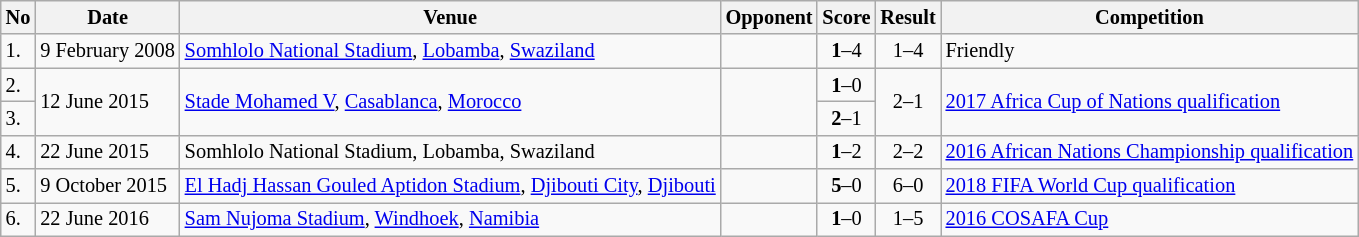<table class="wikitable" style="font-size:85%;">
<tr>
<th>No</th>
<th>Date</th>
<th>Venue</th>
<th>Opponent</th>
<th>Score</th>
<th>Result</th>
<th>Competition</th>
</tr>
<tr>
<td>1.</td>
<td>9 February 2008</td>
<td><a href='#'>Somhlolo National Stadium</a>, <a href='#'>Lobamba</a>, <a href='#'>Swaziland</a></td>
<td></td>
<td align=center><strong>1</strong>–4</td>
<td align=center>1–4</td>
<td>Friendly</td>
</tr>
<tr>
<td>2.</td>
<td rowspan="2">12 June 2015</td>
<td rowspan="2"><a href='#'>Stade Mohamed V</a>, <a href='#'>Casablanca</a>, <a href='#'>Morocco</a></td>
<td rowspan="2"></td>
<td align=center><strong>1</strong>–0</td>
<td rowspan="2" style="text-align:center">2–1</td>
<td rowspan="2"><a href='#'>2017 Africa Cup of Nations qualification</a></td>
</tr>
<tr>
<td>3.</td>
<td align=center><strong>2</strong>–1</td>
</tr>
<tr>
<td>4.</td>
<td>22 June 2015</td>
<td>Somhlolo National Stadium, Lobamba, Swaziland</td>
<td></td>
<td align=center><strong>1</strong>–2</td>
<td align=center>2–2</td>
<td><a href='#'>2016 African Nations Championship qualification</a></td>
</tr>
<tr>
<td>5.</td>
<td>9 October 2015</td>
<td><a href='#'>El Hadj Hassan Gouled Aptidon Stadium</a>, <a href='#'>Djibouti City</a>, <a href='#'>Djibouti</a></td>
<td></td>
<td align=center><strong>5</strong>–0</td>
<td align=center>6–0</td>
<td><a href='#'>2018 FIFA World Cup qualification</a></td>
</tr>
<tr>
<td>6.</td>
<td>22 June 2016</td>
<td><a href='#'>Sam Nujoma Stadium</a>, <a href='#'>Windhoek</a>, <a href='#'>Namibia</a></td>
<td></td>
<td align=center><strong>1</strong>–0</td>
<td align=center>1–5</td>
<td><a href='#'>2016 COSAFA Cup</a></td>
</tr>
</table>
